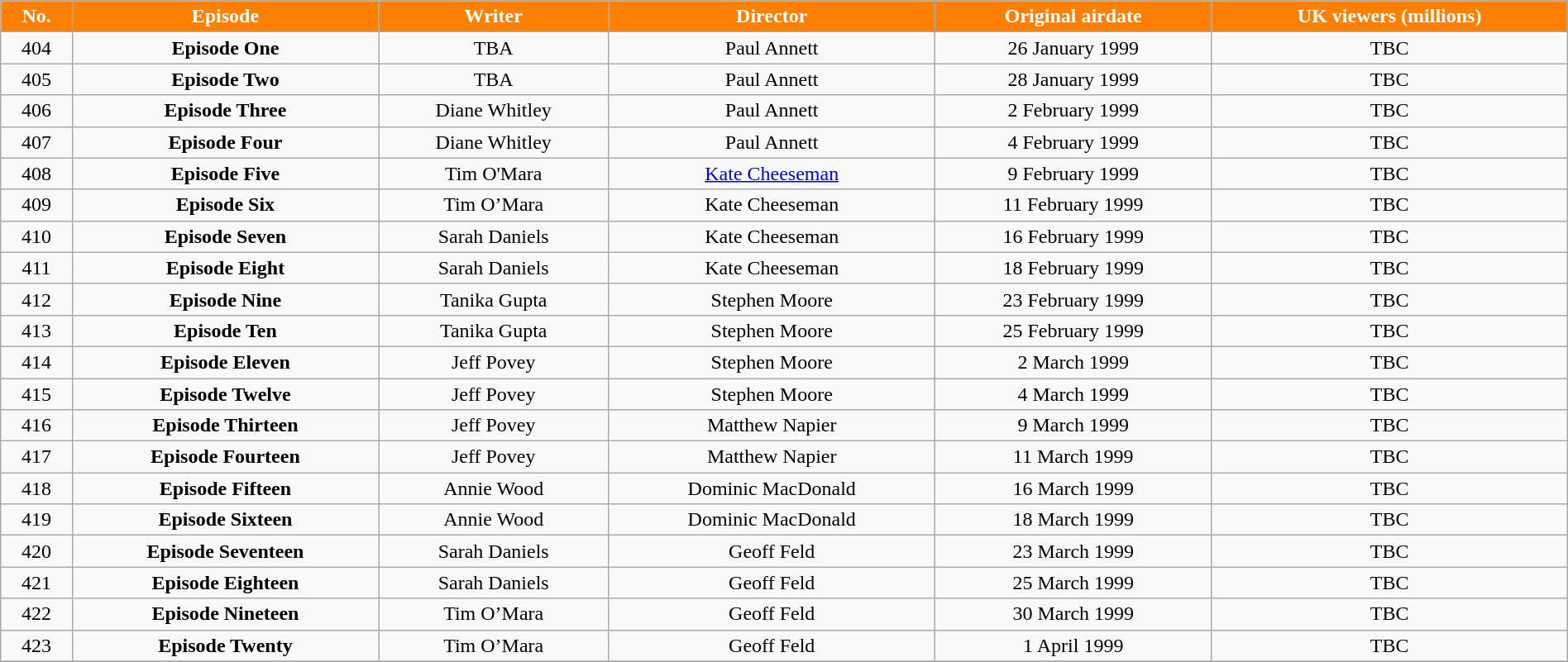<table class="wikitable" style="width:100%;">
<tr>
<th style="background: #FF7F00; color:white">No.</th>
<th style="background: #FF7F00; color:white">Episode</th>
<th style="background: #FF7F00; color:white">Writer</th>
<th style="background: #FF7F00; color:white">Director</th>
<th style="background: #FF7F00; color:white">Original airdate</th>
<th style="background: #FF7F00; color:white">UK viewers (millions)</th>
</tr>
<tr>
<td align="center">404</td>
<td align="center"><strong>Episode One</strong></td>
<td align="center">TBA</td>
<td align="center">Paul Annett</td>
<td align="center">26 January 1999</td>
<td align="center">TBC</td>
</tr>
<tr>
<td align="center">405</td>
<td align="center"><strong>Episode Two</strong></td>
<td align="center">TBA</td>
<td align="center">Paul Annett</td>
<td align="center">28 January 1999</td>
<td align="center">TBC</td>
</tr>
<tr>
<td align="center">406</td>
<td align="center"><strong>Episode Three</strong></td>
<td align="center">Diane Whitley</td>
<td align="center">Paul Annett</td>
<td align="center">2 February 1999</td>
<td align="center">TBC</td>
</tr>
<tr>
<td align="center">407</td>
<td align="center"><strong>Episode Four</strong></td>
<td align="center">Diane Whitley</td>
<td align="center">Paul Annett</td>
<td align="center">4 February 1999</td>
<td align="center">TBC</td>
</tr>
<tr>
<td align="center">408</td>
<td align="center"><strong>Episode Five</strong></td>
<td align="center">Tim O'Mara</td>
<td align="center"><a href='#'>Kate Cheeseman</a></td>
<td align="center">9 February 1999</td>
<td align="center">TBC</td>
</tr>
<tr>
<td align="center">409</td>
<td align="center"><strong>Episode Six</strong></td>
<td align="center">Tim O’Mara</td>
<td align="center">Kate Cheeseman</td>
<td align="center">11 February 1999</td>
<td align="center">TBC</td>
</tr>
<tr>
<td align="center">410</td>
<td align="center"><strong>Episode Seven</strong></td>
<td align="center">Sarah Daniels</td>
<td align="center">Kate Cheeseman</td>
<td align="center">16 February 1999</td>
<td align="center">TBC</td>
</tr>
<tr>
<td align="center">411</td>
<td align="center"><strong>Episode Eight</strong></td>
<td align="center">Sarah Daniels</td>
<td align="center">Kate Cheeseman</td>
<td align="center">18 February 1999</td>
<td align="center">TBC</td>
</tr>
<tr>
<td align="center">412</td>
<td align="center"><strong>Episode Nine</strong></td>
<td align="center">Tanika Gupta</td>
<td align="center">Stephen Moore</td>
<td align="center">23 February 1999</td>
<td align="center">TBC</td>
</tr>
<tr>
<td align="center">413</td>
<td align="center"><strong>Episode Ten</strong></td>
<td align="center">Tanika Gupta</td>
<td align="center">Stephen Moore</td>
<td align="center">25 February 1999</td>
<td align="center">TBC</td>
</tr>
<tr>
<td align="center">414</td>
<td align="center"><strong>Episode Eleven</strong></td>
<td align="center">Jeff Povey</td>
<td align="center">Stephen Moore</td>
<td align="center">2 March 1999</td>
<td align="center">TBC</td>
</tr>
<tr>
<td align="center">415</td>
<td align="center"><strong>Episode Twelve</strong></td>
<td align="center">Jeff Povey</td>
<td align="center">Stephen Moore</td>
<td align="center">4 March 1999</td>
<td align="center">TBC</td>
</tr>
<tr>
<td align="center">416</td>
<td align="center"><strong>Episode Thirteen</strong></td>
<td align="center">Jeff Povey</td>
<td align="center">Matthew Napier</td>
<td align="center">9 March 1999</td>
<td align="center">TBC</td>
</tr>
<tr>
<td align="center">417</td>
<td align="center"><strong>Episode Fourteen</strong></td>
<td align="center">Jeff Povey</td>
<td align="center">Matthew Napier</td>
<td align="center">11 March 1999</td>
<td align="center">TBC</td>
</tr>
<tr>
<td align="center">418</td>
<td align="center"><strong>Episode Fifteen</strong></td>
<td align="center">Annie Wood</td>
<td align="center">Dominic MacDonald</td>
<td align="center">16 March 1999</td>
<td align="center">TBC</td>
</tr>
<tr>
<td align="center">419</td>
<td align="center"><strong>Episode Sixteen</strong></td>
<td align="center">Annie Wood</td>
<td align="center">Dominic MacDonald</td>
<td align="center">18 March 1999</td>
<td align="center">TBC</td>
</tr>
<tr>
<td align="center">420</td>
<td align="center"><strong>Episode Seventeen</strong></td>
<td align="center">Sarah Daniels</td>
<td align="center">Geoff Feld</td>
<td align="center">23 March 1999</td>
<td align="center">TBC</td>
</tr>
<tr>
<td align="center">421</td>
<td align="center"><strong>Episode Eighteen</strong></td>
<td align="center">Sarah Daniels</td>
<td align="center">Geoff Feld</td>
<td align="center">25 March 1999</td>
<td align="center">TBC</td>
</tr>
<tr>
<td align="center">422</td>
<td align="center"><strong>Episode Nineteen</strong></td>
<td align="center">Tim O’Mara</td>
<td align="center">Geoff Feld</td>
<td align="center">30 March 1999</td>
<td align="center">TBC</td>
</tr>
<tr>
<td align="center">423</td>
<td align="center"><strong>Episode Twenty</strong></td>
<td align="center">Tim O’Mara</td>
<td align="center">Geoff Feld</td>
<td align="center">1 April 1999</td>
<td align="center">TBC</td>
</tr>
<tr>
</tr>
</table>
